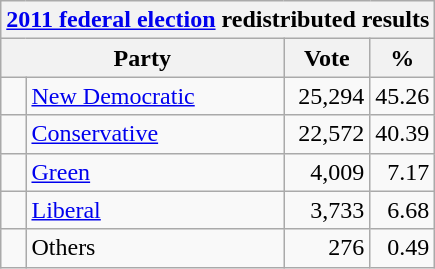<table class="wikitable">
<tr>
<th colspan="4"><a href='#'>2011 federal election</a> redistributed results</th>
</tr>
<tr>
<th colspan="2" bgcolor="#DDDDFF" width="130px">Party</th>
<th bgcolor="#DDDDFF" width="50px">Vote</th>
<th bgcolor="#DDDDFF" width="30px">%</th>
</tr>
<tr>
<td> </td>
<td><a href='#'>New Democratic</a></td>
<td align="right">25,294</td>
<td align="right">45.26</td>
</tr>
<tr>
<td> </td>
<td><a href='#'>Conservative</a></td>
<td align="right">22,572</td>
<td align="right">40.39</td>
</tr>
<tr>
<td> </td>
<td><a href='#'>Green</a></td>
<td align="right">4,009</td>
<td align="right">7.17</td>
</tr>
<tr>
<td> </td>
<td><a href='#'>Liberal</a></td>
<td align="right">3,733</td>
<td align="right">6.68</td>
</tr>
<tr>
<td> </td>
<td>Others</td>
<td align="right">276</td>
<td align="right">0.49</td>
</tr>
</table>
